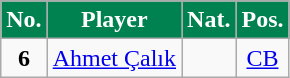<table class="wikitable" style="text-align:center;">
<tr>
<th style="color:#FFFFFF; background:#008250;">No.</th>
<th style="color:#FFFFFF; background:#008250;">Player</th>
<th style="color:#FFFFFF; background:#008250;">Nat.</th>
<th style="color:#FFFFFF; background:#008250;">Pos.</th>
</tr>
<tr>
<td><strong>6</strong></td>
<td><a href='#'>Ahmet Çalık</a></td>
<td></td>
<td><a href='#'>CB</a></td>
</tr>
</table>
